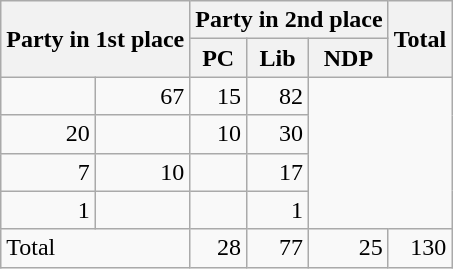<table class="wikitable" style="text-align:right;">
<tr>
<th rowspan="2" colspan="2" style="text-align:left;">Party in 1st place</th>
<th colspan="3">Party in 2nd place</th>
<th rowspan="2">Total</th>
</tr>
<tr>
<th>PC</th>
<th>Lib</th>
<th>NDP</th>
</tr>
<tr>
<td></td>
<td>67</td>
<td>15</td>
<td>82</td>
</tr>
<tr>
<td>20</td>
<td></td>
<td>10</td>
<td>30</td>
</tr>
<tr>
<td>7</td>
<td>10</td>
<td></td>
<td>17</td>
</tr>
<tr>
<td>1</td>
<td></td>
<td></td>
<td>1</td>
</tr>
<tr>
<td colspan="2" style="text-align:left;">Total</td>
<td>28</td>
<td>77</td>
<td>25</td>
<td>130</td>
</tr>
</table>
